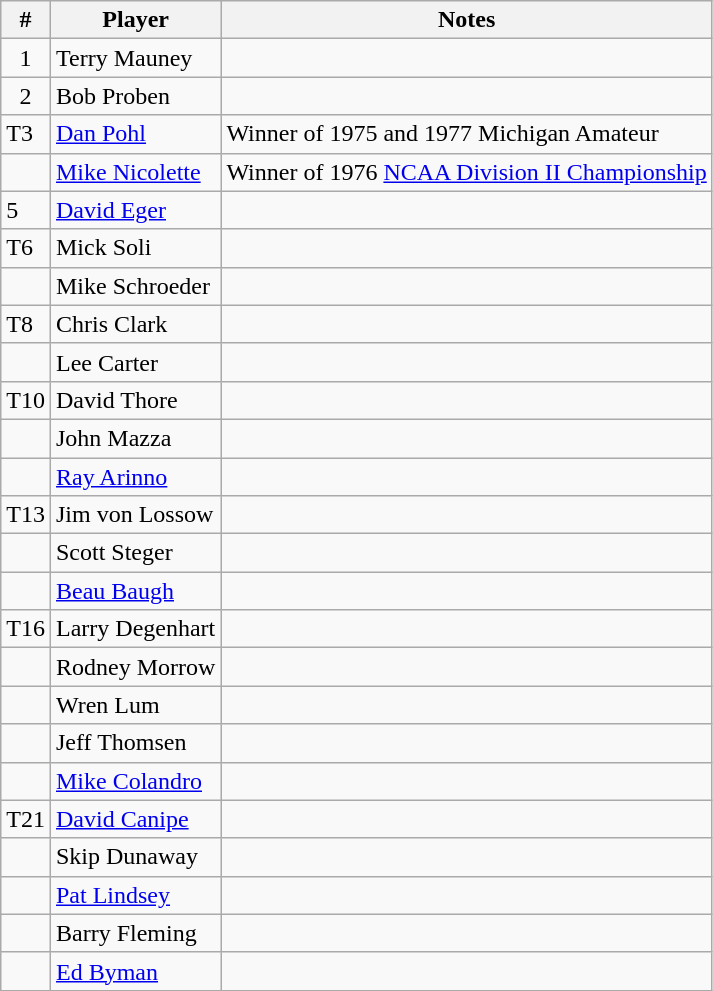<table class="wikitable sortable">
<tr>
<th>#</th>
<th>Player</th>
<th>Notes</th>
</tr>
<tr>
<td align="center">1</td>
<td> Terry Mauney</td>
<td></td>
</tr>
<tr>
<td align="center">2</td>
<td> Bob Proben</td>
<td></td>
</tr>
<tr>
<td>T3</td>
<td> <a href='#'>Dan Pohl</a></td>
<td>Winner of 1975 and 1977 Michigan Amateur</td>
</tr>
<tr>
<td></td>
<td> <a href='#'>Mike Nicolette</a></td>
<td>Winner of 1976 <a href='#'>NCAA Division II Championship</a></td>
</tr>
<tr>
<td>5</td>
<td> <a href='#'>David Eger</a></td>
<td></td>
</tr>
<tr>
<td>T6</td>
<td> Mick Soli</td>
<td></td>
</tr>
<tr>
<td></td>
<td> Mike Schroeder</td>
<td></td>
</tr>
<tr>
<td>T8</td>
<td> Chris Clark</td>
<td></td>
</tr>
<tr>
<td></td>
<td> Lee Carter</td>
<td></td>
</tr>
<tr>
<td>T10</td>
<td> David Thore</td>
<td></td>
</tr>
<tr>
<td></td>
<td> John Mazza</td>
<td></td>
</tr>
<tr>
<td></td>
<td> <a href='#'>Ray Arinno</a></td>
<td></td>
</tr>
<tr>
<td>T13</td>
<td> Jim von Lossow</td>
<td></td>
</tr>
<tr>
<td></td>
<td> Scott Steger</td>
<td></td>
</tr>
<tr>
<td></td>
<td> <a href='#'>Beau Baugh</a></td>
<td></td>
</tr>
<tr>
<td>T16</td>
<td> Larry Degenhart</td>
<td></td>
</tr>
<tr>
<td></td>
<td> Rodney Morrow</td>
<td></td>
</tr>
<tr>
<td></td>
<td> Wren Lum</td>
<td></td>
</tr>
<tr>
<td></td>
<td> Jeff Thomsen</td>
<td></td>
</tr>
<tr>
<td></td>
<td> <a href='#'>Mike Colandro</a></td>
<td></td>
</tr>
<tr>
<td>T21</td>
<td> <a href='#'>David Canipe</a></td>
<td></td>
</tr>
<tr>
<td></td>
<td> Skip Dunaway</td>
<td></td>
</tr>
<tr>
<td></td>
<td> <a href='#'>Pat Lindsey</a></td>
<td></td>
</tr>
<tr>
<td></td>
<td> Barry Fleming</td>
<td></td>
</tr>
<tr>
<td></td>
<td> <a href='#'>Ed Byman</a></td>
<td></td>
</tr>
</table>
